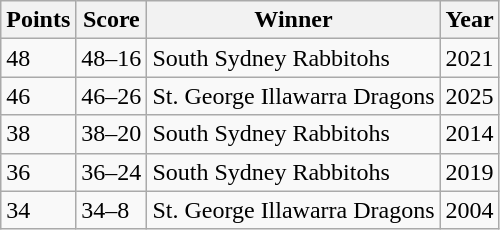<table class="wikitable">
<tr>
<th>Points</th>
<th>Score</th>
<th>Winner</th>
<th>Year</th>
</tr>
<tr>
<td>48</td>
<td>48–16</td>
<td>South Sydney Rabbitohs</td>
<td>2021</td>
</tr>
<tr>
<td>46</td>
<td>46–26</td>
<td>St. George Illawarra Dragons</td>
<td>2025</td>
</tr>
<tr>
<td>38</td>
<td>38–20</td>
<td>South Sydney Rabbitohs</td>
<td>2014</td>
</tr>
<tr>
<td>36</td>
<td>36–24</td>
<td>South Sydney Rabbitohs</td>
<td>2019</td>
</tr>
<tr>
<td>34</td>
<td>34–8</td>
<td>St. George Illawarra Dragons</td>
<td>2004</td>
</tr>
</table>
